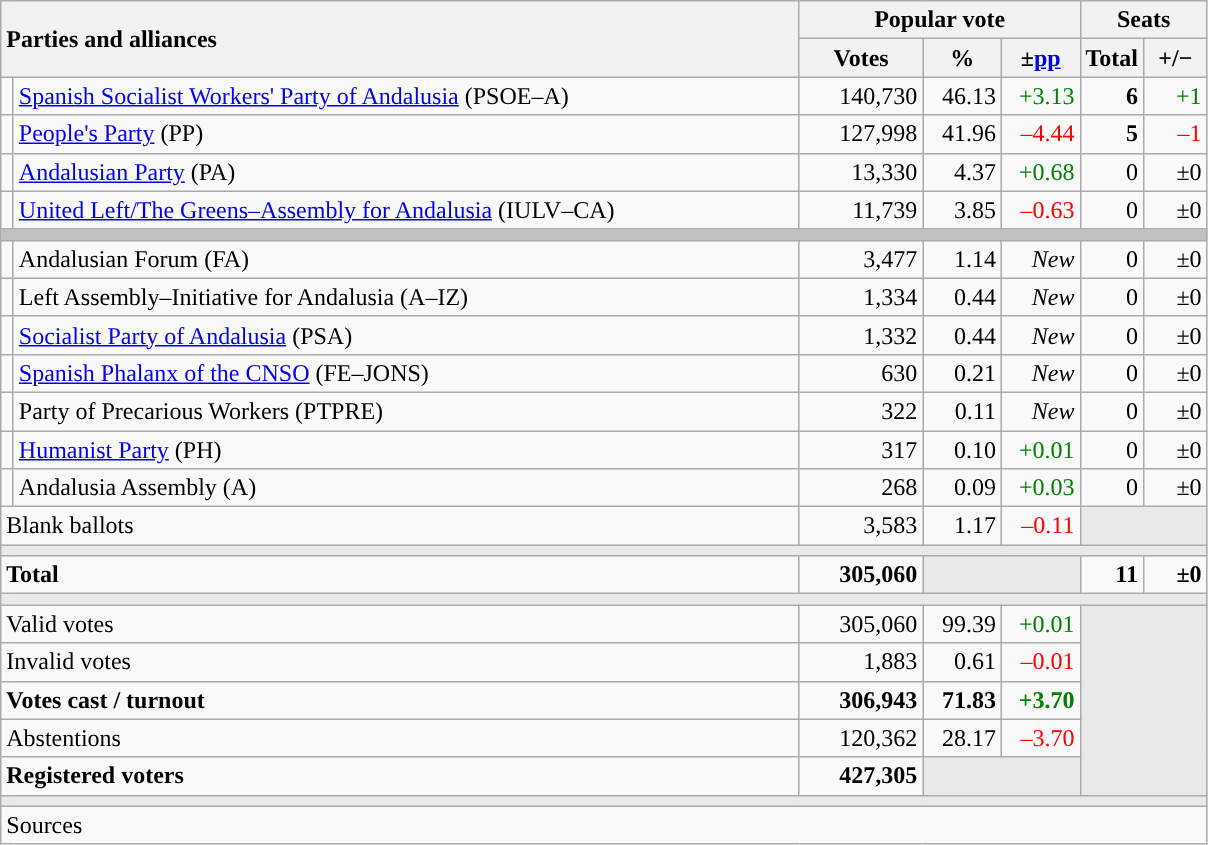<table class="wikitable" style="text-align:right;">
<tr>
<th style="text-align:left;" rowspan="2" colspan="2" width="525">Parties and alliances</th>
<th colspan="3">Popular vote</th>
<th colspan="2">Seats</th>
</tr>
<tr>
<th width="75">Votes</th>
<th width="45">%</th>
<th width="45">±<a href='#'>pp</a></th>
<th width="35">Total</th>
<th width="35">+/−</th>
</tr>
<tr>
<td width="1" style="color:inherit;background:"></td>
<td align="left"><a href='#'>Spanish Socialist Workers' Party of Andalusia</a> (PSOE–A)</td>
<td>140,730</td>
<td>46.13</td>
<td style="color:green;">+3.13</td>
<td><strong>6</strong></td>
<td style="color:green;">+1</td>
</tr>
<tr>
<td style="color:inherit;background:"></td>
<td align="left"><a href='#'>People's Party</a> (PP)</td>
<td>127,998</td>
<td>41.96</td>
<td style="color:red;">–4.44</td>
<td><strong>5</strong></td>
<td style="color:red;">–1</td>
</tr>
<tr>
<td style="color:inherit;background:"></td>
<td align="left"><a href='#'>Andalusian Party</a> (PA)</td>
<td>13,330</td>
<td>4.37</td>
<td style="color:green;">+0.68</td>
<td>0</td>
<td>±0</td>
</tr>
<tr>
<td style="color:inherit;background:"></td>
<td align="left"><a href='#'>United Left/The Greens–Assembly for Andalusia</a> (IULV–CA)</td>
<td>11,739</td>
<td>3.85</td>
<td style="color:red;">–0.63</td>
<td>0</td>
<td>±0</td>
</tr>
<tr>
<td colspan="7" bgcolor="#C0C0C0"></td>
</tr>
<tr>
<td style="color:inherit;background:"></td>
<td align="left">Andalusian Forum (FA)</td>
<td>3,477</td>
<td>1.14</td>
<td><em>New</em></td>
<td>0</td>
<td>±0</td>
</tr>
<tr>
<td style="color:inherit;background:"></td>
<td align="left">Left Assembly–Initiative for Andalusia (A–IZ)</td>
<td>1,334</td>
<td>0.44</td>
<td><em>New</em></td>
<td>0</td>
<td>±0</td>
</tr>
<tr>
<td width="1" style="color:inherit;background:"></td>
<td align="left"><a href='#'>Socialist Party of Andalusia</a> (PSA)</td>
<td>1,332</td>
<td>0.44</td>
<td><em>New</em></td>
<td>0</td>
<td>±0</td>
</tr>
<tr>
<td style="color:inherit;background:"></td>
<td align="left"><a href='#'>Spanish Phalanx of the CNSO</a> (FE–JONS)</td>
<td>630</td>
<td>0.21</td>
<td><em>New</em></td>
<td>0</td>
<td>±0</td>
</tr>
<tr>
<td style="color:inherit;background:"></td>
<td align="left">Party of Precarious Workers (PTPRE)</td>
<td>322</td>
<td>0.11</td>
<td><em>New</em></td>
<td>0</td>
<td>±0</td>
</tr>
<tr>
<td style="color:inherit;background:"></td>
<td align="left"><a href='#'>Humanist Party</a> (PH)</td>
<td>317</td>
<td>0.10</td>
<td style="color:green;">+0.01</td>
<td>0</td>
<td>±0</td>
</tr>
<tr>
<td style="color:inherit;background:"></td>
<td align="left">Andalusia Assembly (A)</td>
<td>268</td>
<td>0.09</td>
<td style="color:green;">+0.03</td>
<td>0</td>
<td>±0</td>
</tr>
<tr>
<td align="left" colspan="2">Blank ballots</td>
<td>3,583</td>
<td>1.17</td>
<td style="color:red;">–0.11</td>
<td bgcolor="#E9E9E9" colspan="2"></td>
</tr>
<tr>
<td colspan="7" bgcolor="#E9E9E9"></td>
</tr>
<tr style="font-weight:bold;">
<td align="left" colspan="2">Total</td>
<td>305,060</td>
<td bgcolor="#E9E9E9" colspan="2"></td>
<td>11</td>
<td>±0</td>
</tr>
<tr>
<td colspan="7" bgcolor="#E9E9E9"></td>
</tr>
<tr>
<td align="left" colspan="2">Valid votes</td>
<td>305,060</td>
<td>99.39</td>
<td style="color:green;">+0.01</td>
<td bgcolor="#E9E9E9" colspan="2" rowspan="5"></td>
</tr>
<tr>
<td align="left" colspan="2">Invalid votes</td>
<td>1,883</td>
<td>0.61</td>
<td style="color:red;">–0.01</td>
</tr>
<tr style="font-weight:bold;">
<td align="left" colspan="2">Votes cast / turnout</td>
<td>306,943</td>
<td>71.83</td>
<td style="color:green;">+3.70</td>
</tr>
<tr>
<td align="left" colspan="2">Abstentions</td>
<td>120,362</td>
<td>28.17</td>
<td style="color:red;">–3.70</td>
</tr>
<tr style="font-weight:bold;">
<td align="left" colspan="2">Registered voters</td>
<td>427,305</td>
<td bgcolor="#E9E9E9" colspan="2"></td>
</tr>
<tr>
<td colspan="7" bgcolor="#E9E9E9"></td>
</tr>
<tr>
<td align="left" colspan="7">Sources</td>
</tr>
</table>
